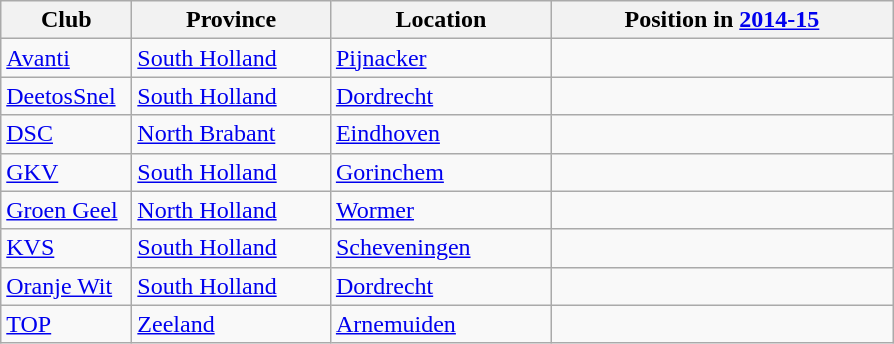<table class="wikitable sortable">
<tr>
<th width=80>Club</th>
<th width=125>Province</th>
<th width=140>Location</th>
<th width=220>Position in <a href='#'>2014-15</a></th>
</tr>
<tr>
<td><a href='#'>Avanti</a></td>
<td> <a href='#'>South Holland</a></td>
<td><a href='#'>Pijnacker</a></td>
<td></td>
</tr>
<tr>
<td><a href='#'>DeetosSnel</a></td>
<td> <a href='#'>South Holland</a></td>
<td><a href='#'>Dordrecht</a></td>
<td></td>
</tr>
<tr>
<td><a href='#'>DSC</a></td>
<td> <a href='#'>North Brabant</a></td>
<td><a href='#'>Eindhoven</a></td>
<td></td>
</tr>
<tr>
<td><a href='#'>GKV</a></td>
<td> <a href='#'>South Holland</a></td>
<td><a href='#'>Gorinchem</a></td>
<td></td>
</tr>
<tr>
<td><a href='#'>Groen Geel</a></td>
<td> <a href='#'>North Holland</a></td>
<td><a href='#'>Wormer</a></td>
<td></td>
</tr>
<tr>
<td><a href='#'>KVS</a></td>
<td> <a href='#'>South Holland</a></td>
<td><a href='#'>Scheveningen</a></td>
<td></td>
</tr>
<tr>
<td><a href='#'>Oranje Wit</a></td>
<td> <a href='#'>South Holland</a></td>
<td><a href='#'>Dordrecht</a></td>
<td></td>
</tr>
<tr>
<td><a href='#'>TOP</a></td>
<td> <a href='#'>Zeeland</a></td>
<td><a href='#'>Arnemuiden</a></td>
<td></td>
</tr>
</table>
